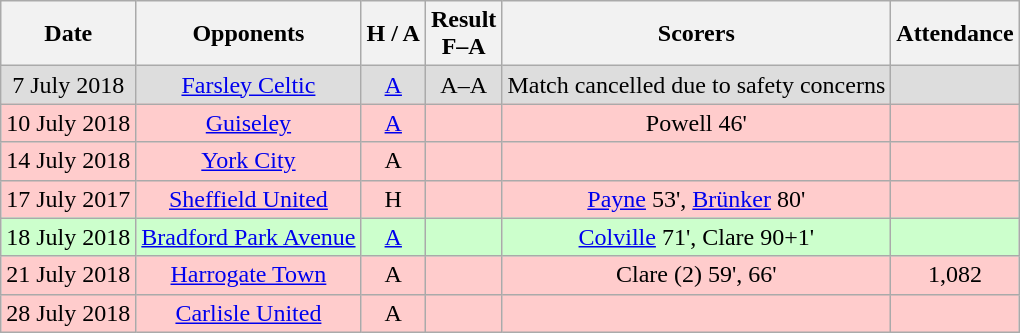<table class="wikitable" style="text-align:center">
<tr>
<th>Date</th>
<th>Opponents</th>
<th>H / A</th>
<th>Result<br>F–A</th>
<th>Scorers</th>
<th>Attendance</th>
</tr>
<tr style="background:#ddd;">
<td>7 July 2018</td>
<td><a href='#'>Farsley Celtic</a></td>
<td><a href='#'>A</a></td>
<td>A–A</td>
<td>Match cancelled due to safety concerns</td>
<td></td>
</tr>
<tr style="background:#fcc;">
<td>10 July 2018</td>
<td><a href='#'>Guiseley</a></td>
<td><a href='#'>A</a></td>
<td></td>
<td>Powell 46'</td>
<td></td>
</tr>
<tr style="background:#fcc;">
<td>14 July 2018</td>
<td><a href='#'>York City</a></td>
<td>A</td>
<td></td>
<td></td>
<td></td>
</tr>
<tr style="background:#fcc;">
<td>17 July 2017</td>
<td><a href='#'>Sheffield United</a></td>
<td>H</td>
<td></td>
<td><a href='#'>Payne</a> 53', <a href='#'>Brünker</a> 80'</td>
<td></td>
</tr>
<tr style="background:#cfc;">
<td>18 July 2018</td>
<td><a href='#'>Bradford Park Avenue</a></td>
<td><a href='#'>A</a></td>
<td></td>
<td><a href='#'>Colville</a> 71', Clare 90+1'</td>
<td></td>
</tr>
<tr style="background:#fcc;">
<td>21 July 2018</td>
<td><a href='#'>Harrogate Town</a></td>
<td>A</td>
<td></td>
<td>Clare (2) 59', 66'</td>
<td>1,082</td>
</tr>
<tr style="background:#fcc;">
<td>28 July 2018</td>
<td><a href='#'>Carlisle United</a></td>
<td>A</td>
<td></td>
<td></td>
<td></td>
</tr>
</table>
